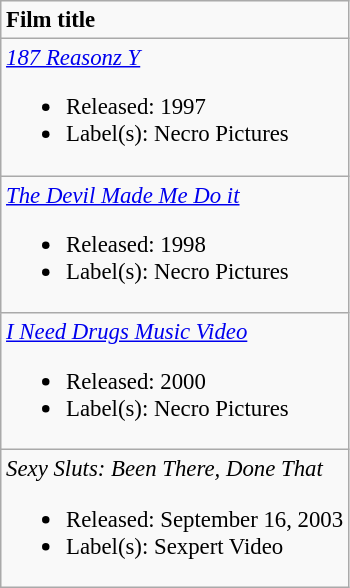<table class="wikitable" style="font-size: 95%;">
<tr>
<td><strong>Film title</strong></td>
</tr>
<tr>
<td style="text-align:left"><em><a href='#'>187 Reasonz Y</a></em><br><ul><li>Released: 1997</li><li>Label(s): Necro Pictures</li></ul></td>
</tr>
<tr>
<td style="text-align:left"><em><a href='#'>The Devil Made Me Do it</a></em><br><ul><li>Released: 1998</li><li>Label(s): Necro Pictures</li></ul></td>
</tr>
<tr>
<td style="text-align:left"><em><a href='#'>I Need Drugs Music Video</a></em><br><ul><li>Released: 2000</li><li>Label(s): Necro Pictures</li></ul></td>
</tr>
<tr>
<td style="text-align:left"><em>Sexy Sluts: Been There, Done That</em><br><ul><li>Released: September 16, 2003</li><li>Label(s): Sexpert Video</li></ul></td>
</tr>
</table>
